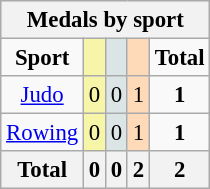<table class=wikitable style="font-size:95%">
<tr bgcolor=efefef>
<th colspan=5>Medals by sport</th>
</tr>
<tr align=center>
<td><strong>Sport</strong></td>
<td bgcolor=#f7f6a8></td>
<td bgcolor=#dce5e5></td>
<td bgcolor=#ffdab9></td>
<td><strong>Total</strong></td>
</tr>
<tr align=center>
<td><a href='#'>Judo</a></td>
<td bgcolor=F7F6A8>0</td>
<td bgcolor=DCE5E5>0</td>
<td bgcolor=FFDAB9>1</td>
<td><strong>1</strong></td>
</tr>
<tr align=center>
<td><a href='#'>Rowing</a></td>
<td bgcolor=F7F6A8>0</td>
<td bgcolor=DCE5E5>0</td>
<td bgcolor=FFDAB9>1</td>
<td><strong>1</strong></td>
</tr>
<tr align=center>
<th>Total</th>
<th bgcolor=gold>0</th>
<th bgcolor=silver>0</th>
<th bgcolor=#c96>2</th>
<th>2</th>
</tr>
</table>
